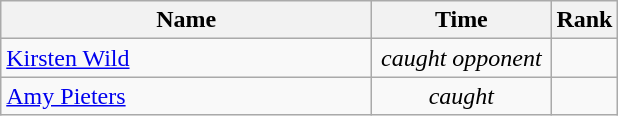<table class="wikitable" style="text-align:center;">
<tr>
<th style="width:15em">Name</th>
<th style="width:7em">Time</th>
<th>Rank</th>
</tr>
<tr>
<td align=left><a href='#'>Kirsten Wild</a></td>
<td><em>caught opponent</em></td>
<td></td>
</tr>
<tr>
<td align=left><a href='#'>Amy Pieters</a></td>
<td><em>caught</em></td>
<td></td>
</tr>
</table>
